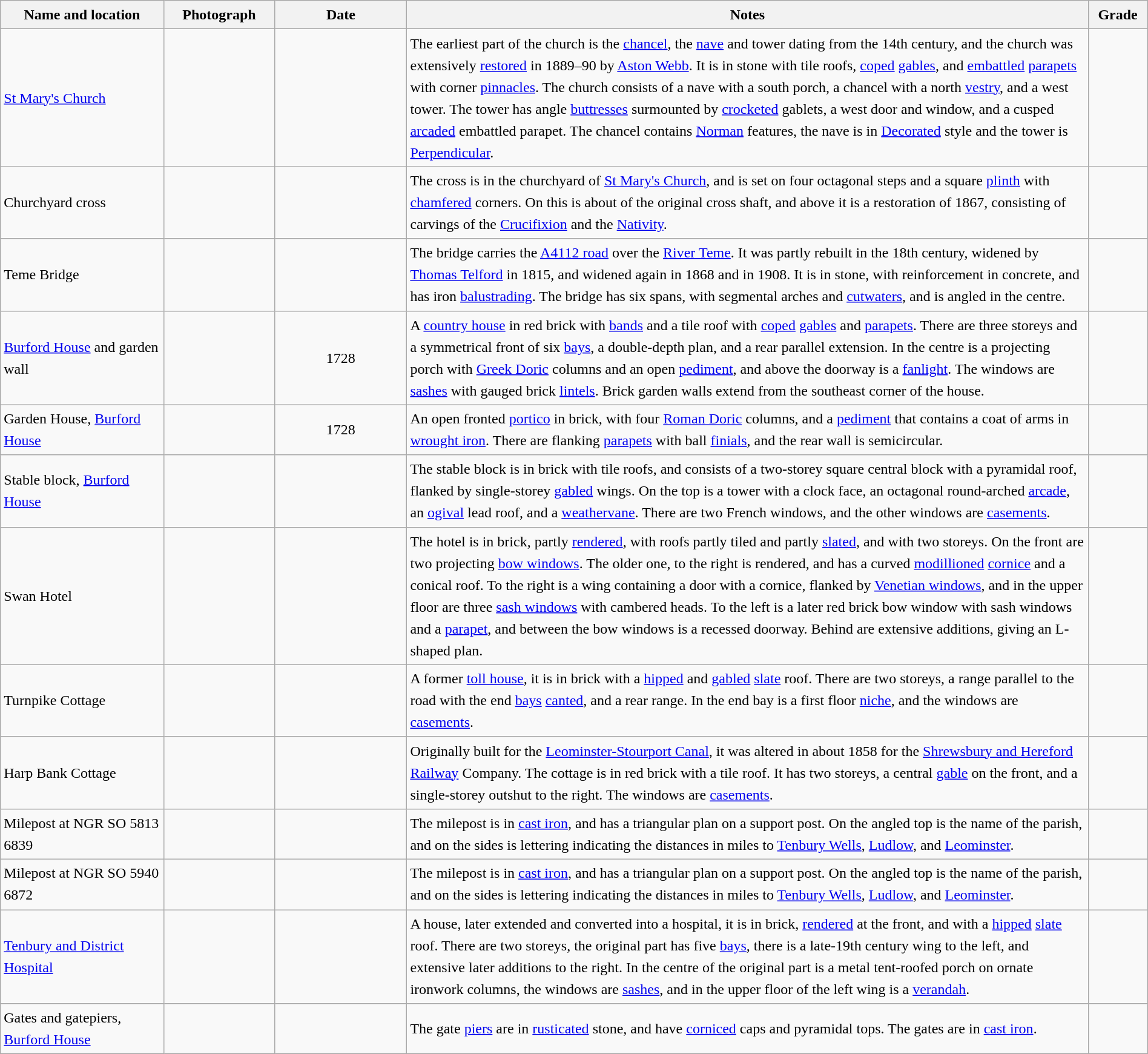<table class="wikitable sortable plainrowheaders" style="width:100%; border:0; text-align:left; line-height:150%;">
<tr>
<th scope="col"  style="width:150px">Name and location</th>
<th scope="col"  style="width:100px" class="unsortable">Photograph</th>
<th scope="col"  style="width:120px">Date</th>
<th scope="col"  style="width:650px" class="unsortable">Notes</th>
<th scope="col"  style="width:50px">Grade</th>
</tr>
<tr>
<td><a href='#'>St Mary's Church</a><br><small></small></td>
<td></td>
<td align="center"></td>
<td>The earliest part of the church is the <a href='#'>chancel</a>, the <a href='#'>nave</a> and tower dating from the 14th century, and the church was extensively <a href='#'>restored</a> in 1889–90 by <a href='#'>Aston Webb</a>.  It is in stone with tile roofs, <a href='#'>coped</a> <a href='#'>gables</a>, and <a href='#'>embattled</a> <a href='#'>parapets</a> with corner <a href='#'>pinnacles</a>.  The church consists of a nave with a south porch, a chancel with a north <a href='#'>vestry</a>, and a west tower.  The tower has angle <a href='#'>buttresses</a> surmounted by <a href='#'>crocketed</a> gablets, a west door and window, and a cusped <a href='#'>arcaded</a> embattled parapet.  The chancel contains <a href='#'>Norman</a> features, the nave is in <a href='#'>Decorated</a> style and the tower is <a href='#'>Perpendicular</a>.</td>
<td align="center" ></td>
</tr>
<tr>
<td>Churchyard cross<br><small></small></td>
<td></td>
<td align="center"></td>
<td>The cross is in the churchyard of <a href='#'>St Mary's Church</a>, and is set on four octagonal steps and a square <a href='#'>plinth</a> with <a href='#'>chamfered</a> corners.  On this is about  of the original cross shaft, and above it is a restoration of 1867, consisting of carvings of the <a href='#'>Crucifixion</a> and the <a href='#'>Nativity</a>.</td>
<td align="center" ></td>
</tr>
<tr>
<td>Teme Bridge<br><small></small></td>
<td></td>
<td align="center"></td>
<td>The bridge carries the <a href='#'>A4112 road</a> over the <a href='#'>River Teme</a>.  It was partly rebuilt in the 18th century, widened by <a href='#'>Thomas Telford</a> in 1815, and widened again in 1868 and in 1908.  It is in stone, with reinforcement in concrete, and has iron <a href='#'>balustrading</a>.  The bridge has six spans, with segmental arches and <a href='#'>cutwaters</a>, and is angled in the centre.</td>
<td align="center" ></td>
</tr>
<tr>
<td><a href='#'>Burford House</a> and garden wall<br><small></small></td>
<td></td>
<td align="center">1728</td>
<td>A <a href='#'>country house</a> in red brick with <a href='#'>bands</a> and a tile roof with <a href='#'>coped</a> <a href='#'>gables</a> and <a href='#'>parapets</a>.  There are three storeys and a symmetrical front of six <a href='#'>bays</a>, a double-depth plan, and a rear parallel extension.  In the centre is a projecting porch with <a href='#'>Greek Doric</a> columns and an open <a href='#'>pediment</a>, and above the doorway is a <a href='#'>fanlight</a>.  The windows are <a href='#'>sashes</a> with gauged brick <a href='#'>lintels</a>.  Brick garden walls extend from the southeast corner of the house.</td>
<td align="center" ></td>
</tr>
<tr>
<td>Garden House, <a href='#'>Burford House</a><br><small></small></td>
<td></td>
<td align="center">1728</td>
<td>An open fronted <a href='#'>portico</a> in brick, with four <a href='#'>Roman Doric</a> columns, and a <a href='#'>pediment</a> that contains a coat of arms in <a href='#'>wrought iron</a>.  There are flanking <a href='#'>parapets</a> with ball <a href='#'>finials</a>, and the rear wall is semicircular.</td>
<td align="center" ></td>
</tr>
<tr>
<td>Stable block, <a href='#'>Burford House</a><br><small></small></td>
<td></td>
<td align="center"></td>
<td>The stable block is in brick with tile roofs, and consists of a two-storey square central block with a pyramidal roof, flanked by single-storey <a href='#'>gabled</a> wings.  On the top is a tower with a clock face, an octagonal round-arched <a href='#'>arcade</a>, an <a href='#'>ogival</a> lead roof, and a <a href='#'>weathervane</a>.  There are two French windows, and the other windows are <a href='#'>casements</a>.</td>
<td align="center" ></td>
</tr>
<tr>
<td>Swan Hotel<br><small></small></td>
<td></td>
<td align="center"></td>
<td>The hotel is in brick, partly <a href='#'>rendered</a>, with roofs partly tiled and partly <a href='#'>slated</a>, and with two storeys.  On the front are two projecting <a href='#'>bow windows</a>.  The older one, to the right is rendered, and has a curved <a href='#'>modillioned</a> <a href='#'>cornice</a> and a conical roof.  To the right is a wing containing a door with a cornice, flanked by <a href='#'>Venetian windows</a>, and in the upper floor are three <a href='#'>sash windows</a> with cambered heads.  To the left is a later red brick bow window with sash windows and a <a href='#'>parapet</a>, and between the bow windows is a recessed doorway.  Behind are extensive additions, giving an L-shaped plan.</td>
<td align="center" ></td>
</tr>
<tr>
<td>Turnpike Cottage<br><small></small></td>
<td></td>
<td align="center"></td>
<td>A former <a href='#'>toll house</a>, it is in brick with a <a href='#'>hipped</a> and <a href='#'>gabled</a> <a href='#'>slate</a> roof.  There are two storeys, a range parallel to the road with the end <a href='#'>bays</a> <a href='#'>canted</a>, and a rear range.  In the end bay is a first floor <a href='#'>niche</a>, and the windows are <a href='#'>casements</a>.</td>
<td align="center" ></td>
</tr>
<tr>
<td>Harp Bank Cottage<br><small></small></td>
<td></td>
<td align="center"></td>
<td>Originally built for the <a href='#'>Leominster-Stourport Canal</a>, it was altered in about 1858 for the <a href='#'>Shrewsbury and Hereford Railway</a> Company.  The cottage is in red brick with a tile roof.  It has two storeys, a central <a href='#'>gable</a> on the front, and a single-storey outshut to the right. The windows are <a href='#'>casements</a>.</td>
<td align="center" ></td>
</tr>
<tr>
<td>Milepost at NGR SO 5813 6839<br><small></small></td>
<td></td>
<td align="center"></td>
<td>The milepost is in <a href='#'>cast iron</a>, and has a triangular plan on a support post.  On the angled top is the name of the parish, and on the sides is lettering indicating the distances in miles to <a href='#'>Tenbury Wells</a>, <a href='#'>Ludlow</a>, and <a href='#'>Leominster</a>.</td>
<td align="center" ></td>
</tr>
<tr>
<td>Milepost at NGR SO 5940 6872<br><small></small></td>
<td></td>
<td align="center"></td>
<td>The milepost is in <a href='#'>cast iron</a>, and has a triangular plan on a support post.  On the angled top is the name of the parish, and on the sides is lettering indicating the distances in miles to <a href='#'>Tenbury Wells</a>, <a href='#'>Ludlow</a>, and <a href='#'>Leominster</a>.</td>
<td align="center" ></td>
</tr>
<tr>
<td><a href='#'>Tenbury and District Hospital</a><br><small></small></td>
<td></td>
<td align="center"></td>
<td>A house, later extended and converted into a hospital, it is in brick, <a href='#'>rendered</a> at the front, and with a <a href='#'>hipped</a> <a href='#'>slate</a> roof.  There are two storeys, the original part has five <a href='#'>bays</a>, there is a late-19th century wing to the left, and extensive later additions to the right.  In the centre of the original part is a metal tent-roofed porch on ornate ironwork columns, the windows are <a href='#'>sashes</a>, and in the upper floor of the left wing is a <a href='#'>verandah</a>.</td>
<td align="center" ></td>
</tr>
<tr>
<td>Gates and gatepiers, <a href='#'>Burford House</a><br><small></small></td>
<td></td>
<td align="center"></td>
<td>The gate <a href='#'>piers</a> are in <a href='#'>rusticated</a> stone, and have <a href='#'>corniced</a> caps and pyramidal tops.  The gates are in <a href='#'>cast iron</a>.</td>
<td align="center" ></td>
</tr>
<tr>
</tr>
</table>
